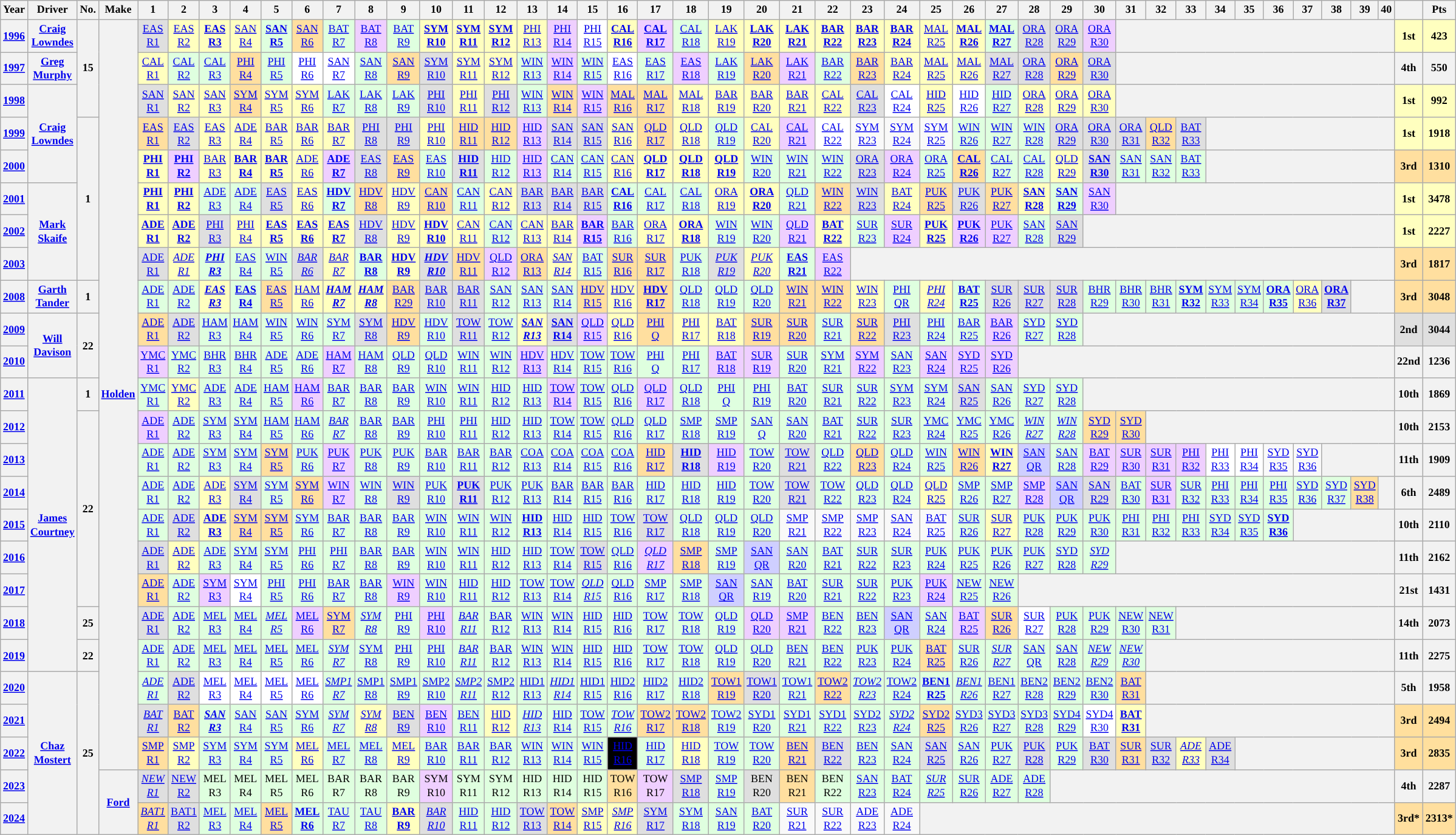<table class="wikitable mw-collapsible mw-collapsed" style="text-align:center; font-size:75%">
<tr>
<th>Year</th>
<th>Driver</th>
<th>No.</th>
<th>Make</th>
<th>1</th>
<th>2</th>
<th>3</th>
<th>4</th>
<th>5</th>
<th>6</th>
<th>7</th>
<th>8</th>
<th>9</th>
<th>10</th>
<th>11</th>
<th>12</th>
<th>13</th>
<th>14</th>
<th>15</th>
<th>16</th>
<th>17</th>
<th>18</th>
<th>19</th>
<th>20</th>
<th>21</th>
<th>22</th>
<th>23</th>
<th>24</th>
<th>25</th>
<th>26</th>
<th>27</th>
<th>28</th>
<th>29</th>
<th>30</th>
<th>31</th>
<th>32</th>
<th>33</th>
<th>34</th>
<th>35</th>
<th>36</th>
<th>37</th>
<th>38</th>
<th>39</th>
<th>40</th>
<th></th>
<th>Pts</th>
</tr>
<tr>
<th><a href='#'>1996</a></th>
<th><a href='#'>Craig Lowndes</a></th>
<th rowspan=3>15</th>
<th rowspan=23><a href='#'>Holden</a></th>
<td style="background:#dfdfdf;"><a href='#'>EAS<br>R1</a><br></td>
<td style="background:#ffffbf;"><a href='#'>EAS<br>R2</a><br></td>
<td style="background:#ffffbf;"><strong><a href='#'>EAS<br>R3</a><br></strong></td>
<td style="background:#ffffbf;"><a href='#'>SAN<br>R4</a><br></td>
<td style="background:#dfffdf;"><strong><a href='#'>SAN<br>R5</a><br></strong></td>
<td style="background:#ffdf9f;"><a href='#'>SAN<br>R6</a><br></td>
<td style="background:#DFFFDF;"><a href='#'>BAT<br>R7</a><br></td>
<td style="background:#efcfff;"><a href='#'>BAT<br>R8</a><br></td>
<td style="background:#DFFFDF;"><a href='#'>BAT<br>R9</a><br></td>
<td style="background:#ffffbf;"><strong><a href='#'>SYM<br>R10</a><br></strong></td>
<td style="background:#ffffbf;"><strong><a href='#'>SYM<br>R11</a><br></strong></td>
<td style="background:#ffffbf;"><strong><a href='#'>SYM<br>R12</a><br></strong></td>
<td style="background:#ffffbf;"><a href='#'>PHI<br>R13</a><br></td>
<td style="background:#efcfff;"><a href='#'>PHI<br>R14</a><br></td>
<td style="background:#ffffff;"><a href='#'>PHI<br>R15</a><br></td>
<td style="background:#ffffbf;"><strong><a href='#'>CAL<br>R16</a><br></strong></td>
<td style="background:#EFCFFF;"><strong><a href='#'>CAL<br>R17</a><br></strong></td>
<td style="background:#dfffdf;"><a href='#'>CAL<br>R18</a><br></td>
<td style="background:#ffffbf;"><a href='#'>LAK<br>R19</a><br></td>
<td style="background:#ffffbf;"><strong><a href='#'>LAK<br>R20</a><br></strong></td>
<td style="background:#ffffbf;"><strong><a href='#'>LAK<br>R21</a><br></strong></td>
<td style="background:#ffffbf;"><strong><a href='#'>BAR<br>R22</a><br></strong></td>
<td style="background:#ffffbf;"><strong><a href='#'>BAR<br>R23</a><br></strong></td>
<td style="background:#ffffbf;"><strong><a href='#'>BAR<br>R24</a><br></strong></td>
<td style="background:#ffffbf;"><a href='#'>MAL<br>R25</a><br></td>
<td style="background:#ffffbf;"><strong><a href='#'>MAL<br>R26</a><br></strong></td>
<td style="background:#dfffdf;"><strong><a href='#'>MAL<br>R27</a><br></strong></td>
<td style="background:#dfdfdf;"><a href='#'>ORA<br>R28</a><br></td>
<td style="background:#dfdfdf;"><a href='#'>ORA<br>R29</a><br></td>
<td style="background:#efcfff;"><a href='#'>ORA<br>R30</a><br></td>
<th colspan=10></th>
<th style="background:#FFFFBF;">1st</th>
<th style="background:#FFFFBF;">423</th>
</tr>
<tr>
<th><a href='#'>1997</a></th>
<th><a href='#'>Greg Murphy</a></th>
<td style="background:#ffffbf;"><a href='#'>CAL <br> R1</a><br></td>
<td style="background:#dfffdf;"><a href='#'>CAL <br> R2</a><br></td>
<td style="background:#dfffdf;"><a href='#'>CAL <br> R3</a><br></td>
<td style="background:#ffdf9f;"><a href='#'>PHI <br> R4</a><br></td>
<td style="background:#dfffdf;"><a href='#'>PHI <br> R5</a><br></td>
<td style="background:#ffffff;"><a href='#'>PHI <br> R6</a><br></td>
<td style="background:#ffffff;"><a href='#'>SAN <br> R7</a><br></td>
<td style="background:#dfffdf;"><a href='#'>SAN <br> R8</a><br></td>
<td style="background:#ffdf9f;"><a href='#'>SAN <br> R9</a><br></td>
<td style="background:#dfdfdf;"><a href='#'>SYM <br> R10</a><br></td>
<td style="background:#ffffbf;"><a href='#'>SYM <br> R11</a><br></td>
<td style="background:#ffffbf;"><a href='#'>SYM <br> R12</a><br></td>
<td style="background:#dfffdf;"><a href='#'>WIN <br> R13</a><br></td>
<td style="background:#efcfff;"><a href='#'>WIN <br> R14</a><br></td>
<td style="background:#dfffdf;"><a href='#'>WIN <br> R15</a><br></td>
<td style="background:#ffffff;"><a href='#'>EAS <br> R16</a><br></td>
<td style="background:#dfffdf;"><a href='#'>EAS <br> R17</a><br></td>
<td style="background:#efcfff;"><a href='#'>EAS <br> R18</a><br></td>
<td style="background:#dfffdf;"><a href='#'>LAK <br> R19</a><br></td>
<td style="background:#ffdf9f;"><a href='#'>LAK <br> R20</a><br></td>
<td style="background:#efcfff;"><a href='#'>LAK <br> R21</a><br></td>
<td style="background:#dfffdf;"><a href='#'>BAR <br> R22</a><br></td>
<td style="background:#ffdf9f;"><a href='#'>BAR <br> R23</a><br></td>
<td style="background:#ffffbf;"><a href='#'>BAR <br> R24</a><br></td>
<td style="background:#ffffbf;"><a href='#'>MAL <br> R25</a><br></td>
<td style="background:#ffffbf;"><a href='#'>MAL <br> R26</a><br></td>
<td style="background:#dfdfdf;"><a href='#'>MAL <br> R27</a><br></td>
<td style="background:#dfdfdf;"><a href='#'>ORA <br> R28</a><br></td>
<td style="background:#ffdf9f;"><a href='#'>ORA <br> R29</a><br></td>
<td style="background:#dfdfdf;"><a href='#'>ORA <br> R30</a><br></td>
<th colspan=10></th>
<th>4th</th>
<th>550</th>
</tr>
<tr>
<th><a href='#'>1998</a></th>
<th rowspan=3><a href='#'>Craig Lowndes</a></th>
<td style="background:#dfdfdf;"><a href='#'>SAN<br>R1</a><br></td>
<td style="background:#ffffbf;"><a href='#'>SAN<br>R2</a><br></td>
<td style="background:#ffffbf;"><a href='#'>SAN<br>R3</a><br></td>
<td style="background:#ffdf9f;"><a href='#'>SYM<br>R4</a><br></td>
<td style="background:#ffffbf;"><a href='#'>SYM<br>R5</a><br></td>
<td style="background:#ffffbf;"><a href='#'>SYM<br>R6</a><br></td>
<td style="background:#dfffdf;"><a href='#'>LAK<br>R7</a><br></td>
<td style="background:#dfffdf;"><a href='#'>LAK<br>R8</a><br></td>
<td style="background:#dfffdf;"><a href='#'>LAK<br>R9</a><br></td>
<td style="background:#dfdfdf;"><a href='#'>PHI<br>R10</a><br></td>
<td style="background:#ffffbf;"><a href='#'>PHI<br>R11</a><br></td>
<td style="background:#dfdfdf;"><a href='#'>PHI<br>R12</a><br></td>
<td style="background:#dfffdf;"><a href='#'>WIN<br>R13</a><br></td>
<td style="background:#ffdf9f;"><a href='#'>WIN<br>R14</a><br></td>
<td style="background:#efcfff;"><a href='#'>WIN<br>R15</a><br></td>
<td style="background:#ffdf9f;"><a href='#'>MAL<br>R16</a><br></td>
<td style="background:#ffdf9f;"><a href='#'>MAL<br>R17</a><br></td>
<td style="background:#ffffbf;"><a href='#'>MAL<br>R18</a><br></td>
<td style="background:#ffffbf;"><a href='#'>BAR<br>R19</a><br></td>
<td style="background:#ffffbf;"><a href='#'>BAR<br>R20</a><br></td>
<td style="background:#ffffbf;"><a href='#'>BAR<br>R21</a><br></td>
<td style="background:#ffffbf;"><a href='#'>CAL<br>R22</a><br></td>
<td style="background:#dfdfdf;"><a href='#'>CAL<br>R23</a><br></td>
<td style="background:#ffffff;"><a href='#'>CAL<br>R24</a><br></td>
<td style="background:#ffffbf;"><a href='#'>HID<br>R25</a><br></td>
<td style="background:#ffffff;"><a href='#'>HID<br>R26</a><br></td>
<td style="background:#dfffdf;"><a href='#'>HID<br>R27</a><br></td>
<td style="background:#ffffbf;"><a href='#'>ORA<br>R28</a><br></td>
<td style="background:#ffffbf;"><a href='#'>ORA<br>R29</a><br></td>
<td style="background:#ffffbf;"><a href='#'>ORA<br>R30</a><br></td>
<th colspan=10></th>
<th style="background:#FFFFBF;">1st</th>
<th style="background:#FFFFBF;">992</th>
</tr>
<tr>
<th><a href='#'>1999</a></th>
<th rowspan=5>1</th>
<td style="background:#ffdf9f;"><a href='#'>EAS <br> R1</a><br></td>
<td style="background:#dfdfdf;"><a href='#'>EAS <br> R2</a><br></td>
<td style="background:#ffffbf;"><a href='#'>EAS <br> R3</a><br></td>
<td style="background:#ffffbf;"><a href='#'>ADE <br> R4</a><br></td>
<td style="background:#ffffbf;"><a href='#'>BAR <br> R5</a><br></td>
<td style="background:#ffffbf;"><a href='#'>BAR <br> R6</a><br></td>
<td style="background:#ffffbf;"><a href='#'>BAR <br> R7</a><br></td>
<td style="background:#dfdfdf;"><a href='#'>PHI <br> R8</a><br></td>
<td style="background:#dfdfdf;"><a href='#'>PHI <br> R9</a><br></td>
<td style="background:#ffffbf;"><a href='#'>PHI <br> R10</a><br></td>
<td style="background:#ffdf9f;"><a href='#'>HID <br> R11</a><br></td>
<td style="background:#ffdf9f;"><a href='#'>HID <br> R12</a><br></td>
<td style="background:#efcfff;"><a href='#'>HID <br> R13</a><br></td>
<td style="background:#dfdfdf;"><a href='#'>SAN <br> R14</a><br></td>
<td style="background:#dfdfdf;"><a href='#'>SAN <br> R15</a><br></td>
<td style="background:#ffffbf;"><a href='#'>SAN <br> R16</a><br></td>
<td style="background:#ffdf9f;"><a href='#'>QLD <br> R17</a><br></td>
<td style="background:#ffffbf;"><a href='#'>QLD <br> R18</a><br></td>
<td style="background:#dfffdf;"><a href='#'>QLD <br> R19</a><br></td>
<td style="background:#ffffbf;"><a href='#'>CAL <br> R20</a><br></td>
<td style="background:#efcfff;"><a href='#'>CAL <br> R21</a><br></td>
<td style="background:#ffffff;"><a href='#'>CAL <br> R22</a><br></td>
<td><a href='#'>SYM <br> R23</a></td>
<td><a href='#'>SYM <br> R24</a></td>
<td><a href='#'>SYM <br> R25</a></td>
<td style="background:#dfffdf;"><a href='#'>WIN <br> R26</a><br></td>
<td style="background:#dfffdf;"><a href='#'>WIN <br> R27</a><br></td>
<td style="background:#dfffdf;"><a href='#'>WIN <br> R28</a><br></td>
<td style="background:#dfdfdf;"><a href='#'>ORA <br> R29</a><br></td>
<td style="background:#dfdfdf;"><a href='#'>ORA <br> R30</a><br></td>
<td style="background:#dfdfdf;"><a href='#'>ORA <br> R31</a><br></td>
<td style="background:#ffdf9f;"><a href='#'>QLD <br> R32</a><br></td>
<td style="background:#dfdfdf;"><a href='#'>BAT <br> R33</a><br></td>
<th colspan=7></th>
<th style="background:#FFFFBF;">1st</th>
<th style="background:#FFFFBF;">1918</th>
</tr>
<tr>
<th><a href='#'>2000</a></th>
<td style="background:#ffffbf;"><strong><a href='#'>PHI <br> R1</a><br></strong></td>
<td style="background:#efcfff;"><strong><a href='#'>PHI <br> R2</a><br></strong></td>
<td style="background:#ffffbf;"><a href='#'>BAR <br> R3</a><br></td>
<td style="background:#ffffbf;"><strong><a href='#'>BAR <br> R4</a><br></strong></td>
<td style="background:#ffffbf;"><strong><a href='#'>BAR <br> R5</a><br></strong></td>
<td style="background:#ffffbf;"><a href='#'>ADE <br> R6</a><br></td>
<td style="background:#efcfff;"><strong><a href='#'>ADE <br> R7</a><br></strong></td>
<td style="background:#dfdfdf;"><a href='#'>EAS <br> R8</a><br></td>
<td style="background:#ffdf9f;"><a href='#'>EAS <br> R9</a><br></td>
<td style="background:#dfffdf;"><a href='#'>EAS <br> R10</a><br></td>
<td style="background:#dfdfdf;"><strong><a href='#'>HID <br> R11</a><br></strong></td>
<td style="background:#dfffdf;"><a href='#'>HID <br> R12</a><br></td>
<td style="background:#efcfff;"><a href='#'>HID <br> R13</a><br></td>
<td style="background:#dfffdf;"><a href='#'>CAN <br> R14</a><br></td>
<td style="background:#dfffdf;"><a href='#'>CAN <br> R15</a><br></td>
<td style="background:#ffffbf;"><a href='#'>CAN <br> R16</a><br></td>
<td style="background:#ffffbf;"><strong><a href='#'>QLD <br> R17</a><br></strong></td>
<td style="background:#ffffbf;"><strong><a href='#'>QLD <br> R18</a><br></strong></td>
<td style="background:#ffffbf;"><strong><a href='#'>QLD <br> R19</a><br></strong></td>
<td style="background:#dfffdf;"><a href='#'>WIN <br> R20</a><br></td>
<td style="background:#dfffdf;"><a href='#'>WIN <br> R21</a><br></td>
<td style="background:#dfffdf;"><a href='#'>WIN <br> R22</a><br></td>
<td style="background:#dfdfdf;"><a href='#'>ORA <br> R23</a><br></td>
<td style="background:#efcfff;"><a href='#'>ORA <br> R24</a><br></td>
<td style="background:#dfffdf;"><a href='#'>ORA <br> R25</a><br></td>
<td style="background:#ffdf9f;"><strong><a href='#'>CAL <br> R26</a><br></strong></td>
<td style="background:#dfffdf;"><a href='#'>CAL <br> R27</a><br></td>
<td style="background:#dfffdf;"><a href='#'>CAL <br> R28</a><br></td>
<td style="background:#ffffbf;"><a href='#'>QLD <br> R29</a><br></td>
<td style="background:#dfdfdf;"><strong><a href='#'>SAN <br> R30</a><br></strong></td>
<td style="background:#dfffdf;"><a href='#'>SAN <br> R31</a><br></td>
<td style="background:#dfffdf;"><a href='#'>SAN <br> R32</a><br></td>
<td style="background:#dfffdf;"><a href='#'>BAT <br> R33</a><br></td>
<th colspan=7></th>
<th style="background:#ffdf9f;">3rd</th>
<th style="background:#ffdf9f;">1310</th>
</tr>
<tr>
<th><a href='#'>2001</a></th>
<th rowspan=3><a href='#'>Mark Skaife</a></th>
<td style="background: #ffffbf"><strong><a href='#'>PHI<br>R1</a><br></strong></td>
<td style="background: #ffffbf"><strong><a href='#'>PHI<br>R2</a><br></strong></td>
<td style="background: #dfffdf"><a href='#'>ADE<br>R3</a><br></td>
<td style="background: #dfffdf"><a href='#'>ADE<br>R4</a><br></td>
<td style="background: #dfdfdf"><a href='#'>EAS<br>R5</a><br></td>
<td style="background: #ffffbf"><a href='#'>EAS<br>R6</a><br></td>
<td style="background: #dfffdf"><strong><a href='#'>HDV<br>R7</a><br></strong></td>
<td style="background: #ffdf9f"><a href='#'>HDV<br>R8</a><br></td>
<td style="background: #ffffbf"><a href='#'>HDV<br>R9</a><br></td>
<td style="background: #ffdf9f"><a href='#'>CAN<br>R10</a><br></td>
<td style="background: #dfffdf"><a href='#'>CAN<br>R11</a><br></td>
<td style="background: #ffffbf"><a href='#'>CAN<br>R12</a><br></td>
<td style="background: #dfdfdf"><a href='#'>BAR<br>R13</a><br></td>
<td style="background: #dfdfdf"><a href='#'>BAR<br>R14</a><br></td>
<td style="background: #dfdfdf"><a href='#'>BAR<br>R15</a><br></td>
<td style="background: #dfffdf"><strong><a href='#'>CAL<br>R16</a><br></strong></td>
<td style="background: #dfffdf"><a href='#'>CAL<br>R17</a><br></td>
<td style="background: #dfffdf"><a href='#'>CAL<br>R18</a><br></td>
<td style="background: #ffffbf"><a href='#'>ORA<br>R19</a><br></td>
<td style="background: #ffffbf"><strong><a href='#'>ORA<br>R20</a><br></strong></td>
<td style="background:#dfffdf;"><a href='#'>QLD<br>R21</a><br></td>
<td style="background: #ffdf9f"><a href='#'>WIN<br>R22</a><br></td>
<td style="background: #dfdfdf"><a href='#'>WIN<br>R23</a><br></td>
<td style="background:#ffffbf;"><a href='#'>BAT<br>R24</a><br></td>
<td style="background: #ffdf9f"><a href='#'>PUK<br>R25</a><br></td>
<td style="background: #dfdfdf"><a href='#'>PUK<br>R26</a><br></td>
<td style="background: #ffdf9f"><a href='#'>PUK<br>R27</a><br></td>
<td style="background: #ffffbf"><strong><a href='#'>SAN<br>R28</a><br></strong></td>
<td style="background: #dfffdf"><strong><a href='#'>SAN<br>R29</a><br></strong></td>
<td style="background: #efcfff"><a href='#'>SAN<br>R30</a><br></td>
<th colspan=10></th>
<th style="background:#ffffbf;">1st</th>
<th style="background:#ffffbf;">3478</th>
</tr>
<tr>
<th><a href='#'>2002</a></th>
<td style="background:#ffffbf;"><strong><a href='#'>ADE<br>R1</a><br></strong></td>
<td style="background:#ffffbf;"><strong><a href='#'>ADE<br>R2</a><br></strong></td>
<td style="background:#dfdfdf;"><a href='#'>PHI<br>R3</a><br></td>
<td style="background:#ffffbf;"><a href='#'>PHI<br>R4</a><br></td>
<td style="background:#ffffbf;"><strong><a href='#'>EAS<br>R5</a><br></strong></td>
<td style="background:#ffffbf;"><strong><a href='#'>EAS<br>R6</a><br></strong></td>
<td style="background:#ffffbf;"><strong><a href='#'>EAS<br>R7</a><br></strong></td>
<td style="background:#dfdfdf;"><a href='#'>HDV<br>R8</a><br></td>
<td style="background:#ffffbf;"><a href='#'>HDV<br>R9</a><br></td>
<td style="background:#ffffbf;"><strong><a href='#'>HDV<br>R10</a><br></strong></td>
<td style="background:#ffffbf;"><a href='#'>CAN<br>R11</a><br></td>
<td style="background:#dfffdf;"><a href='#'>CAN<br>R12</a><br></td>
<td style="background:#ffffbf;"><a href='#'>CAN<br>R13</a><br></td>
<td style="background:#ffffbf;"><a href='#'>BAR<br>R14</a><br></td>
<td style="background:#efcfff;"><strong><a href='#'>BAR<br>R15</a><br></strong></td>
<td style="background:#dfffdf;"><a href='#'>BAR<br>R16</a><br></td>
<td style="background:#ffffbf;"><a href='#'>ORA<br>R17</a><br></td>
<td style="background:#ffffbf;"><strong><a href='#'>ORA<br>R18</a><br></strong></td>
<td style="background:#dfffdf;"><a href='#'>WIN<br>R19</a><br></td>
<td style="background:#dfffdf;"><a href='#'>WIN<br>R20</a><br></td>
<td style="background:#efcfff;"><a href='#'>QLD<br>R21</a><br></td>
<td style="background:#ffffbf;"><strong><a href='#'>BAT<br>R22</a><br></strong></td>
<td style="background:#dfffdf;"><a href='#'>SUR<br>R23</a><br></td>
<td style="background:#efcfff;"><a href='#'>SUR<br>R24</a><br></td>
<td style="background:#ffffbf;"><strong><a href='#'>PUK<br>R25</a><br></strong></td>
<td style="background:#efcfff;"><strong><a href='#'>PUK<br>R26</a><br></strong></td>
<td style="background:#efcfff;"><a href='#'>PUK<br>R27</a><br></td>
<td style="background:#dfffdf;"><a href='#'>SAN<br>R28</a><br></td>
<td style="background:#dfdfdf;"><a href='#'>SAN<br>R29</a><br></td>
<th colspan=11></th>
<th style="background:#ffffbf;">1st</th>
<th style="background:#ffffbf;">2227</th>
</tr>
<tr>
<th><a href='#'>2003</a></th>
<td style="background: #dfdfdf"><a href='#'>ADE<br>R1</a><br></td>
<td style="background: #ffffbf"><em><a href='#'>ADE<br>R1</a><br></em></td>
<td style="background: #dfffdf"><strong><em><a href='#'>PHI<br>R3</a><br></em></strong></td>
<td style="background: #dfffdf"><a href='#'>EAS<br>R4</a><br></td>
<td style="background: #dfffdf"><a href='#'>WIN<br>R5</a><br></td>
<td style="background: #dfdfdf"><em><a href='#'>BAR<br>R6</a><br></em></td>
<td style="background: #ffffbf"><em><a href='#'>BAR<br>R7</a><br></em></td>
<td style="background: #dfffdf"><strong><a href='#'>BAR<br>R8</a><br></strong></td>
<td style="background: #ffffbf"><strong><a href='#'>HDV<br>R9</a><br></strong></td>
<td style="background: #dfdfdf"><strong><em><a href='#'>HDV<br>R10</a><br></em></strong></td>
<td style="background: #ffdf9f"><a href='#'>HDV<br>R11</a><br></td>
<td style="background: #efcfff"><a href='#'>QLD<br>R12</a><br></td>
<td style="background: #ffdf9f"><a href='#'>ORA<br>R13</a><br></td>
<td style="background: #ffffbf"><em><a href='#'>SAN<br>R14</a><br></em></td>
<td style="background: #dfffdf"><a href='#'>BAT<br>R15</a><br></td>
<td style="background: #ffdf9f"><a href='#'>SUR<br>R16</a><br></td>
<td style="background: #ffdf9f"><a href='#'>SUR<br>R17</a><br></td>
<td style="background: #dfffdf"><a href='#'>PUK<br>R18</a><br></td>
<td style="background: #dfdfdf"><em><a href='#'>PUK<br>R19</a><br></em></td>
<td style="background: #ffffbf"><em><a href='#'>PUK<br>R20</a><br></em></td>
<td style="background: #dfffdf"><strong><a href='#'>EAS<br>R21</a><br></strong></td>
<td style="background: #efcfff"><a href='#'>EAS<br>R22</a><br></td>
<th colspan=18></th>
<th style="background:#ffdf9f;">3rd</th>
<th style="background:#ffdf9f;">1817</th>
</tr>
<tr>
<th><a href='#'>2008</a></th>
<th><a href='#'>Garth Tander</a></th>
<th>1</th>
<td style="background:#dfffdf;"><a href='#'>ADE<br>R1</a><br></td>
<td style="background:#dfffdf;"><a href='#'>ADE<br>R2</a><br></td>
<td style="background:#ffffbf;"><strong><em><a href='#'>EAS<br>R3</a><br></em></strong></td>
<td style="background:#dfffdf;"><strong><a href='#'>EAS<br>R4</a><br></strong></td>
<td style="background:#ffdf9f;"><a href='#'>EAS<br>R5</a><br></td>
<td style="background:#ffffbf;"><a href='#'>HAM<br>R6</a><br></td>
<td style="background:#ffffbf;"><strong><em><a href='#'>HAM<br>R7</a><br></em></strong></td>
<td style="background:#ffffbf;"><strong><em><a href='#'>HAM<br>R8</a><br></em></strong></td>
<td style="background:#ffdf9f;"><a href='#'>BAR<br>R29</a><br></td>
<td style="background:#dfdfdf;"><a href='#'>BAR<br>R10</a><br></td>
<td style="background:#dfdfdf;"><a href='#'>BAR<br>R11</a><br></td>
<td style="background:#dfffdf;"><a href='#'>SAN<br>R12</a><br></td>
<td style="background:#dfffdf;"><a href='#'>SAN<br>R13</a><br></td>
<td style="background:#dfffdf;"><a href='#'>SAN<br>R14</a><br></td>
<td style="background:#ffdf9f;"><a href='#'>HDV<br>R15</a><br></td>
<td style="background:#ffffbf;"><a href='#'>HDV<br>R16</a><br></td>
<td style="background:#ffdf9f;"><strong><a href='#'>HDV<br>R17</a><br></strong></td>
<td style="background:#dfffdf;"><a href='#'>QLD<br>R18</a><br></td>
<td style="background:#dfffdf;"><a href='#'>QLD<br>R19</a><br></td>
<td style="background:#dfffdf;"><a href='#'>QLD<br>R20</a><br></td>
<td style="background:#ffdf9f;"><a href='#'>WIN<br>R21</a><br></td>
<td style="background:#ffdf9f;"><a href='#'>WIN<br>R22</a><br></td>
<td style="background:#ffffbf;"><a href='#'>WIN<br>R23</a><br></td>
<td style="background:#dfffdf;"><a href='#'>PHI<br>QR</a><br></td>
<td style="background:#ffffbf;"><em><a href='#'>PHI<br>R24</a><br></em></td>
<td style="background:#dfffdf;"><strong><a href='#'>BAT<br>R25</a><br></strong></td>
<td style="background:#dfdfdf;"><a href='#'>SUR<br>R26</a><br></td>
<td style="background:#dfdfdf;"><a href='#'>SUR<br>R27</a><br></td>
<td style="background:#dfdfdf;"><a href='#'>SUR<br>R28</a><br></td>
<td style="background:#dfffdf;"><a href='#'>BHR<br>R29</a><br></td>
<td style="background:#dfffdf;"><a href='#'>BHR<br>R30</a><br></td>
<td style="background:#dfffdf;"><a href='#'>BHR<br>R31</a><br></td>
<td style="background:#dfffdf;"><strong><a href='#'>SYM<br>R32</a><br></strong></td>
<td style="background:#dfffdf;"><a href='#'>SYM<br>R33</a><br></td>
<td style="background:#dfffdf;"><a href='#'>SYM<br>R34</a><br></td>
<td style="background:#dfffdf;"><strong><a href='#'>ORA<br>R35</a><br></strong></td>
<td style="background:#ffffbf;"><a href='#'>ORA<br>R36</a><br></td>
<td style="background:#dfdfdf;"><strong><a href='#'>ORA<br>R37</a><br></strong></td>
<th colspan=2></th>
<th style="background:#FFDF9F;">3rd</th>
<th style="background:#FFDF9F;">3048</th>
</tr>
<tr>
<th><a href='#'>2009</a></th>
<th rowspan=2><a href='#'>Will Davison</a></th>
<th rowspan=2>22</th>
<td style="background: #ffdf9f"><a href='#'>ADE<br>R1</a><br></td>
<td style="background: #dfdfdf"><a href='#'>ADE<br>R2</a><br></td>
<td style="background: #dfffdf"><a href='#'>HAM<br>R3</a><br></td>
<td style="background: #dfffdf"><a href='#'>HAM<br>R4</a><br></td>
<td style="background: #dfffdf"><a href='#'>WIN<br>R5</a><br></td>
<td style="background: #dfffdf"><a href='#'>WIN<br>R6</a><br></td>
<td style="background: #dfffdf"><a href='#'>SYM<br>R7</a><br></td>
<td style="background: #dfdfdf"><a href='#'>SYM<br>R8</a><br></td>
<td style="background: #ffdf9f"><a href='#'>HDV<br>R9</a><br></td>
<td style="background: #dfffdf"><a href='#'>HDV<br>R10</a><br></td>
<td style="background: #dfdfdf"><a href='#'>TOW<br>R11</a><br></td>
<td style="background: #dfffdf"><a href='#'>TOW<br>R12</a><br></td>
<td style="background: #ffffbf"><strong><em><a href='#'>SAN<br>R13</a><br></em></strong></td>
<td style="background: #dfdfdf"><strong><a href='#'>SAN<br>R14</a><br></strong></td>
<td style="background: #efcfff"><a href='#'>QLD<br>R15</a><br></td>
<td style="background: #ffffbf"><a href='#'>QLD<br>R16</a><br></td>
<td style="background: #ffdf9f"><a href='#'>PHI<br>Q</a><br></td>
<td style="background: #ffffbf"><a href='#'>PHI<br>R17</a><br></td>
<td style="background: #ffffbf"><a href='#'>BAT<br>R18</a><br></td>
<td style="background: #ffdf9f"><a href='#'>SUR<br>R19</a><br></td>
<td style="background: #ffdf9f"><a href='#'>SUR<br>R20</a><br></td>
<td style="background: #dfffdf"><a href='#'>SUR<br>R21</a><br></td>
<td style="background: #ffdf9f"><a href='#'>SUR<br>R22</a><br></td>
<td style="background: #dfdfdf"><a href='#'>PHI<br>R23</a><br></td>
<td style="background: #dfffdf"><a href='#'>PHI<br>R24</a><br></td>
<td style="background: #dfffdf"><a href='#'>BAR<br>R25</a><br></td>
<td style="background: #efcfff"><a href='#'>BAR<br>R26</a><br></td>
<td style="background: #dfffdf"><a href='#'>SYD<br>R27</a><br></td>
<td style="background: #dfffdf"><a href='#'>SYD<br>R28</a><br></td>
<th colspan=11></th>
<th style="background:#DFDFDF;">2nd</th>
<th style="background:#DFDFDF;">3044</th>
</tr>
<tr>
<th><a href='#'>2010</a></th>
<td style="background: #efcfff"><a href='#'>YMC<br>R1</a><br></td>
<td style="background: #dfffdf"><a href='#'>YMC<br>R2</a><br></td>
<td style="background: #dfffdf"><a href='#'>BHR<br>R3</a><br></td>
<td style="background: #dfffdf"><a href='#'>BHR<br>R4</a><br></td>
<td style="background: #dfffdf"><a href='#'>ADE<br>R5</a><br></td>
<td style="background: #dfffdf"><a href='#'>ADE<br>R6</a><br></td>
<td style="background: #efcfff"><a href='#'>HAM<br>R7</a><br></td>
<td style="background: #dfffdf"><a href='#'>HAM<br>R8</a><br></td>
<td style="background: #dfffdf"><a href='#'>QLD<br>R9</a><br></td>
<td style="background: #dfffdf"><a href='#'>QLD<br>R10</a><br></td>
<td style="background: #dfffdf"><a href='#'>WIN<br>R11</a><br></td>
<td style="background: #dfffdf"><a href='#'>WIN<br>R12</a><br></td>
<td style="background: #efcfff"><a href='#'>HDV<br>R13</a><br></td>
<td style="background: #dfffdf"><a href='#'>HDV<br>R14</a><br></td>
<td style="background: #dfffdf"><a href='#'>TOW<br>R15</a><br></td>
<td style="background: #dfffdf"><a href='#'>TOW<br>R16</a><br></td>
<td style="background: #dfffdf"><a href='#'>PHI<br>Q</a><br></td>
<td style="background: #dfffdf"><a href='#'>PHI<br>R17</a><br></td>
<td style="background: #efcfff"><a href='#'>BAT<br>R18</a><br></td>
<td style="background: #efcfff"><a href='#'>SUR<br>R19</a><br></td>
<td style="background: #dfffdf"><a href='#'>SUR<br>R20</a><br></td>
<td style="background: #dfffdf"><a href='#'>SYM<br>R21</a><br></td>
<td style="background: #efcfff"><a href='#'>SYM<br>R22</a><br></td>
<td style="background: #dfffdf"><a href='#'>SAN<br>R23</a><br></td>
<td style="background: #efcfff"><a href='#'>SAN<br>R24</a><br></td>
<td style="background: #efcfff"><a href='#'>SYD<br>R25</a><br></td>
<td style="background: #efcfff"><a href='#'>SYD<br>R26</a><br></td>
<th colspan=13></th>
<th>22nd</th>
<th>1236</th>
</tr>
<tr>
<th><a href='#'>2011</a></th>
<th rowspan=9><a href='#'>James Courtney</a></th>
<th>1</th>
<td style="background: #dfffdf"><a href='#'>YMC<br>R1</a><br></td>
<td style="background: #ffffbf"><a href='#'>YMC<br>R2</a><br></td>
<td style="background: #dfffdf"><a href='#'>ADE<br>R3</a><br></td>
<td style="background: #dfffdf"><a href='#'>ADE<br>R4</a><br></td>
<td style="background: #dfffdf"><a href='#'>HAM<br>R5</a><br></td>
<td style="background: #efcfff"><a href='#'>HAM<br>R6</a><br></td>
<td style="background: #dfffdf"><a href='#'>BAR<br>R7</a><br></td>
<td style="background: #dfffdf"><a href='#'>BAR<br>R8</a><br></td>
<td style="background: #dfffdf"><a href='#'>BAR<br>R9</a><br></td>
<td style="background: #dfffdf"><a href='#'>WIN<br>R10</a><br></td>
<td style="background: #dfffdf"><a href='#'>WIN<br>R11</a><br></td>
<td style="background: #dfffdf"><a href='#'>HID<br>R12</a><br></td>
<td style="background: #dfffdf"><a href='#'>HID<br>R13</a><br></td>
<td style="background: #efcfff"><a href='#'>TOW<br>R14</a><br></td>
<td style="background: #dfffdf"><a href='#'>TOW<br>R15</a><br></td>
<td style="background: #dfffdf"><a href='#'>QLD<br>R16</a><br></td>
<td style="background: #efcfff"><a href='#'>QLD<br>R17</a><br></td>
<td style="background: #dfffdf"><a href='#'>QLD<br>R18</a><br></td>
<td style="background: #dfffdf"><a href='#'>PHI<br>Q</a><br></td>
<td style="background: #dfffdf"><a href='#'>PHI<br>R19</a><br></td>
<td style="background: #dfffdf"><a href='#'>BAT<br>R20</a><br></td>
<td style="background: #dfffdf"><a href='#'>SUR<br>R21</a><br></td>
<td style="background: #dfffdf"><a href='#'>SUR<br>R22</a><br></td>
<td style="background: #dfffdf"><a href='#'>SYM<br>R23</a><br></td>
<td style="background: #dfffdf"><a href='#'>SYM<br>R24</a><br></td>
<td style="background: #dfdfdf"><a href='#'>SAN<br>R25</a><br></td>
<td style="background: #dfffdf"><a href='#'>SAN<br>R26</a><br></td>
<td style="background: #dfffdf"><a href='#'>SYD<br>R27</a><br></td>
<td style="background: #dfffdf"><a href='#'>SYD<br>R28</a><br></td>
<th colspan=11></th>
<th>10th</th>
<th>1869</th>
</tr>
<tr>
<th><a href='#'>2012</a></th>
<th rowspan=6>22</th>
<td style="background: #efcfff"><a href='#'>ADE<br>R1</a><br></td>
<td style="background: #dfffdf"><a href='#'>ADE<br>R2</a><br></td>
<td style="background: #dfffdf"><a href='#'>SYM<br>R3</a><br></td>
<td style="background: #dfffdf"><a href='#'>SYM<br>R4</a><br></td>
<td style="background: #dfffdf"><a href='#'>HAM<br>R5</a><br></td>
<td style="background: #dfffdf"><a href='#'>HAM<br>R6</a><br></td>
<td style="background: #dfffdf"><em><a href='#'>BAR<br>R7</a><br></em></td>
<td style="background: #dfffdf"><a href='#'>BAR<br>R8</a><br></td>
<td style="background: #dfffdf"><a href='#'>BAR<br>R9</a><br></td>
<td style="background: #dfffdf"><a href='#'>PHI<br>R10</a><br></td>
<td style="background: #dfffdf"><a href='#'>PHI<br>R11</a><br></td>
<td style="background: #dfffdf"><a href='#'>HID<br>R12</a><br></td>
<td style="background: #dfffdf"><a href='#'>HID<br>R13</a><br></td>
<td style="background: #dfffdf"><a href='#'>TOW<br>R14</a><br></td>
<td style="background: #dfffdf"><a href='#'>TOW<br>R15</a><br></td>
<td style="background: #dfffdf"><a href='#'>QLD<br>R16</a><br></td>
<td style="background: #dfffdf"><a href='#'>QLD<br>R17</a><br></td>
<td style="background: #dfffdf"><a href='#'>SMP<br>R18</a><br></td>
<td style="background: #dfffdf"><a href='#'>SMP<br>R19</a><br></td>
<td style="background: #dfffdf"><a href='#'>SAN<br>Q</a><br></td>
<td style="background: #dfffdf"><a href='#'>SAN<br>R20</a><br></td>
<td style="background: #dfffdf"><a href='#'>BAT<br>R21</a><br></td>
<td style="background: #dfffdf"><a href='#'>SUR<br>R22</a><br></td>
<td style="background: #dfffdf"><a href='#'>SUR<br>R23</a><br></td>
<td style="background: #dfffdf"><a href='#'>YMC<br>R24</a><br></td>
<td style="background: #dfffdf"><a href='#'>YMC<br>R25</a><br></td>
<td style="background: #dfffdf"><a href='#'>YMC<br>R26</a><br></td>
<td style="background: #dfffdf"><em><a href='#'>WIN<br>R27</a><br></em></td>
<td style="background: #dfffdf"><em><a href='#'>WIN<br>R28</a><br></em></td>
<td style="background: #ffdf9f"><a href='#'>SYD<br>R29</a><br></td>
<td style="background: #ffdf9f"><a href='#'>SYD<br>R30</a><br></td>
<th colspan=9></th>
<th>10th</th>
<th>2153</th>
</tr>
<tr>
<th><a href='#'>2013</a></th>
<td style="background: #dfffdf"><a href='#'>ADE<br>R1</a><br></td>
<td style="background: #dfffdf"><a href='#'>ADE<br>R2</a><br></td>
<td style="background: #dfffdf"><a href='#'>SYM<br>R3</a><br></td>
<td style="background: #dfffdf"><a href='#'>SYM<br>R4</a><br></td>
<td style="background: #ffdf9f"><a href='#'>SYM<br>R5</a><br></td>
<td style="background: #dfffdf"><a href='#'>PUK<br>R6</a><br></td>
<td style="background: #efcfff"><a href='#'>PUK<br>R7</a><br></td>
<td style="background: #dfffdf"><a href='#'>PUK<br>R8</a><br></td>
<td style="background: #dfffdf"><a href='#'>PUK<br>R9</a><br></td>
<td style="background: #dfffdf"><a href='#'>BAR<br>R10</a><br></td>
<td style="background: #dfffdf"><a href='#'>BAR<br>R11</a><br></td>
<td style="background: #dfffdf"><a href='#'>BAR<br>R12</a><br></td>
<td style="background: #dfffdf"><a href='#'>COA<br>R13</a><br></td>
<td style="background: #dfffdf"><a href='#'>COA<br>R14</a><br></td>
<td style="background: #dfffdf"><a href='#'>COA<br>R15</a><br></td>
<td style="background: #dfffdf"><a href='#'>COA<br>R16</a><br></td>
<td style="background: #ffdf9f"><a href='#'>HID<br>R17</a><br></td>
<td style="background: #dfdfdf"><strong><a href='#'>HID<br>R18</a><br></strong></td>
<td style="background: #efcfff"><a href='#'>HID<br>R19</a><br></td>
<td style="background: #dfffdf"><a href='#'>TOW<br>R20</a><br></td>
<td style="background: #dfdfdf"><a href='#'>TOW<br>R21</a><br></td>
<td style="background: #dfffdf"><a href='#'>QLD<br>R22</a><br></td>
<td style="background: #ffdf9f"><a href='#'>QLD<br>R23</a><br></td>
<td style="background: #dfffdf"><a href='#'>QLD<br>R24</a><br></td>
<td style="background: #dfffdf"><a href='#'>WIN<br>R25</a><br></td>
<td style="background: #ffdf9f"><a href='#'>WIN<br>R26</a><br></td>
<td style="background: #ffffbf"><strong><a href='#'>WIN<br>R27</a><br></strong></td>
<td style="background: #cfcfff"><a href='#'>SAN<br>QR</a><br></td>
<td style="background: #dfffdf"><a href='#'>SAN<br>R28</a><br></td>
<td style="background: #efcfff"><a href='#'>BAT<br>R29</a><br></td>
<td style="background: #efcfff"><a href='#'>SUR<br>R30</a><br></td>
<td style="background: #efcfff"><a href='#'>SUR<br>R31</a><br></td>
<td style="background: #efcfff"><a href='#'>PHI<br>R32</a><br></td>
<td style="background: #ffffff"><a href='#'>PHI<br>R33</a><br></td>
<td style="background: #ffffff"><a href='#'>PHI<br>R34</a><br></td>
<td><a href='#'>SYD<br>R35</a></td>
<td><a href='#'>SYD<br>R36</a></td>
<th colspan=3></th>
<th>11th</th>
<th>1909</th>
</tr>
<tr>
<th><a href='#'>2014</a></th>
<td style="background: #dfffdf"><a href='#'>ADE<br>R1</a><br></td>
<td style="background: #dfffdf"><a href='#'>ADE<br>R2</a><br></td>
<td style="background: #ffffbf"><a href='#'>ADE<br>R3</a><br></td>
<td style="background: #dfdfdf"><a href='#'>SYM<br>R4</a><br></td>
<td style="background: #dfffdf"><a href='#'>SYM<br>R5</a><br></td>
<td style="background: #ffdf9f"><a href='#'>SYM<br>R6</a><br></td>
<td style="background: #efcfff"><a href='#'>WIN<br>R7</a><br></td>
<td style="background: #dfffdf"><a href='#'>WIN<br>R8</a><br></td>
<td style="background: #dfdfdf"><a href='#'>WIN<br>R9</a><br></td>
<td style="background: #dfffdf"><a href='#'>PUK<br>R10</a><br></td>
<td style="background: #dfdfdf"><strong><a href='#'>PUK<br>R11</a><br></strong></td>
<td style="background: #dfffdf"><a href='#'>PUK<br>R12</a><br></td>
<td style="background: #dfffdf"><a href='#'>PUK<br>R13</a><br></td>
<td style="background: #dfffdf"><a href='#'>BAR<br>R14</a><br></td>
<td style="background: #dfffdf"><a href='#'>BAR<br>R15</a><br></td>
<td style="background: #dfffdf"><a href='#'>BAR<br>R16</a><br></td>
<td style="background: #dfffdf"><a href='#'>HID<br>R17</a><br></td>
<td style="background: #dfffdf"><a href='#'>HID<br>R18</a><br></td>
<td style="background: #dfffdf"><a href='#'>HID<br>R19</a><br></td>
<td style="background: #dfffdf"><a href='#'>TOW<br>R20</a><br></td>
<td style="background: #dfdfdf"><a href='#'>TOW<br>R21</a><br></td>
<td style="background: #dfffdf"><a href='#'>TOW<br>R22</a><br></td>
<td style="background: #dfffdf"><a href='#'>QLD<br>R23</a><br></td>
<td style="background: #dfffdf"><a href='#'>QLD<br>R24</a><br></td>
<td style="background: #ffffbf"><a href='#'>QLD<br>R25</a><br></td>
<td style="background: #dfffdf"><a href='#'>SMP<br>R26</a><br></td>
<td style="background: #dfffdf"><a href='#'>SMP<br>R27</a><br></td>
<td style="background: #efcfff"><a href='#'>SMP<br>R28</a><br></td>
<td style="background: #cfcfff"><a href='#'>SAN<br>QR</a><br></td>
<td style="background: #dfdfdf"><a href='#'>SAN<br>R29</a><br></td>
<td style="background: #dfffdf"><a href='#'>BAT<br>R30</a><br></td>
<td style="background: #efcfff"><a href='#'>SUR<br>R31</a><br></td>
<td style="background: #dfffdf"><a href='#'>SUR<br>R32</a><br></td>
<td style="background: #dfffdf"><a href='#'>PHI<br>R33</a><br></td>
<td style="background: #dfffdf"><a href='#'>PHI<br>R34</a><br></td>
<td style="background: #dfffdf"><a href='#'>PHI<br>R35</a><br></td>
<td style="background: #dfffdf"><a href='#'>SYD<br>R36</a><br></td>
<td style="background: #dfffdf"><a href='#'>SYD<br>R37</a><br></td>
<td style="background: #ffdf9f"><a href='#'>SYD<br>R38</a><br></td>
<th colspan=1></th>
<th>6th</th>
<th>2489</th>
</tr>
<tr>
<th><a href='#'>2015</a></th>
<td style="background: #dfffdf"><a href='#'>ADE<br>R1</a><br></td>
<td style="background: #dfdfdf"><a href='#'>ADE<br>R2</a><br></td>
<td style="background: #ffffbf"><strong><a href='#'>ADE<br>R3</a><br></strong></td>
<td style="background: #ffdf9f"><a href='#'>SYM<br>R4</a><br></td>
<td style="background: #ffdf9f"><a href='#'>SYM<br>R5</a><br></td>
<td style="background: #dfffdf"><a href='#'>SYM<br>R6</a><br></td>
<td style="background: #dfffdf"><a href='#'>BAR<br>R7</a><br></td>
<td style="background: #dfffdf"><a href='#'>BAR<br>R8</a><br></td>
<td style="background: #dfffdf"><a href='#'>BAR<br>R9</a><br></td>
<td style="background: #dfffdf"><a href='#'>WIN<br>R10</a><br></td>
<td style="background: #dfffdf"><a href='#'>WIN<br>R11</a><br></td>
<td style="background: #dfffdf"><a href='#'>WIN<br>R12</a><br></td>
<td style="background: #dfffdf"><strong><a href='#'>HID<br>R13</a><br></strong></td>
<td style="background: #dfffdf"><a href='#'>HID<br>R14</a><br></td>
<td style="background: #dfffdf"><a href='#'>HID<br>R15</a><br></td>
<td style="background: #dfffdf"><a href='#'>TOW<br>R16</a><br></td>
<td style="background: #dfdfdf"><a href='#'>TOW<br>R17</a><br></td>
<td style="background: #dfffdf"><a href='#'>QLD<br>R18</a><br></td>
<td style="background: #dfffdf"><a href='#'>QLD<br>R19</a><br></td>
<td style="background: #dfffdf"><a href='#'>QLD<br>R20</a><br></td>
<td><a href='#'>SMP<br>R21</a></td>
<td><a href='#'>SMP<br>R22</a></td>
<td><a href='#'>SMP<br>R23</a></td>
<td><a href='#'>SAN<br>R24</a></td>
<td><a href='#'>BAT<br>R25</a></td>
<td style="background: #dfffdf"><a href='#'>SUR<br>R26</a><br></td>
<td style="background: #ffffbf"><a href='#'>SUR<br>R27</a><br></td>
<td style="background: #dfffdf"><a href='#'>PUK<br>R28</a><br></td>
<td style="background: #dfffdf"><a href='#'>PUK<br>R29</a><br></td>
<td style="background: #dfffdf"><a href='#'>PUK<br>R30</a><br></td>
<td style="background: #dfffdf"><a href='#'>PHI<br>R31</a><br></td>
<td style="background: #dfffdf"><a href='#'>PHI<br>R32</a><br></td>
<td style="background: #dfffdf"><a href='#'>PHI<br>R33</a><br></td>
<td style="background: #dfffdf"><a href='#'>SYD<br>R34</a><br></td>
<td style="background: #dfffdf"><a href='#'>SYD<br>R35</a><br></td>
<td style="background: #dfffdf"><strong><a href='#'>SYD<br>R36</a><br></strong></td>
<th colspan=4></th>
<th>10th</th>
<th>2110</th>
</tr>
<tr>
<th><a href='#'>2016</a></th>
<td style="background: #dfdfdf"><a href='#'>ADE<br>R1</a><br></td>
<td style="background: #ffffbf"><a href='#'>ADE<br>R2</a><br></td>
<td style="background: #dfffdf"><a href='#'>ADE<br>R3</a><br></td>
<td style="background: #dfffdf"><a href='#'>SYM<br>R4</a><br></td>
<td style="background: #dfffdf"><a href='#'>SYM<br>R5</a><br></td>
<td style="background: #dfffdf"><a href='#'>PHI<br>R6</a><br></td>
<td style="background: #dfffdf"><a href='#'>PHI<br>R7</a><br></td>
<td style="background: #dfffdf"><a href='#'>BAR<br>R8</a><br></td>
<td style="background: #dfffdf"><a href='#'>BAR<br>R9</a><br></td>
<td style="background: #dfffdf"><a href='#'>WIN<br>R10</a><br></td>
<td style="background: #dfffdf"><a href='#'>WIN<br>R11</a><br></td>
<td style="background: #dfffdf"><a href='#'>HID<br>R12</a><br></td>
<td style="background: #dfffdf"><a href='#'>HID<br>R13</a><br></td>
<td style="background: #dfffdf"><a href='#'>TOW<br>R14</a><br></td>
<td style="background: #dfdfdf"><a href='#'>TOW<br>R15</a><br></td>
<td style="background: #dfffdf"><a href='#'>QLD<br>R16</a><br></td>
<td style="background: #efcfff"><em><a href='#'>QLD<br>R17</a><br></em></td>
<td style="background: #ffdf9f"><a href='#'>SMP<br>R18</a><br></td>
<td style="background: #dfffdf"><a href='#'>SMP<br>R19</a><br></td>
<td style="background: #cfcfff"><a href='#'>SAN<br>QR</a><br></td>
<td style="background: #dfffdf"><a href='#'>SAN<br>R20</a><br></td>
<td style="background: #dfffdf"><a href='#'>BAT<br>R21</a><br></td>
<td style="background: #dfffdf"><a href='#'>SUR<br>R22</a><br></td>
<td style="background: #dfffdf"><a href='#'>SUR<br>R23</a><br></td>
<td style="background: #dfffdf"><a href='#'>PUK<br>R24</a><br></td>
<td style="background: #dfffdf"><a href='#'>PUK<br>R25</a><br></td>
<td style="background: #dfffdf"><a href='#'>PUK<br>R26</a><br></td>
<td style="background: #dfffdf"><a href='#'>PUK<br>R27</a><br></td>
<td style="background: #dfffdf"><a href='#'>SYD<br>R28</a><br></td>
<td style="background: #dfffdf"><em><a href='#'>SYD<br>R29</a><br></em></td>
<th colspan=10></th>
<th>11th</th>
<th>2162</th>
</tr>
<tr>
<th><a href='#'>2017</a></th>
<td style="background: #ffdf9f"><a href='#'>ADE<br>R1</a><br></td>
<td style="background: #dfffdf"><a href='#'>ADE<br>R2</a><br></td>
<td style="background: #efcfff"><a href='#'>SYM<br>R3</a><br></td>
<td style="background: #ffffff"><a href='#'>SYM<br>R4</a><br></td>
<td style="background: #dfffdf"><a href='#'>PHI<br>R5</a><br></td>
<td style="background: #dfffdf"><a href='#'>PHI<br>R6</a><br></td>
<td style="background: #dfffdf"><a href='#'>BAR<br>R7</a><br></td>
<td style="background: #dfffdf"><a href='#'>BAR<br>R8</a><br></td>
<td style="background: #efcfff"><a href='#'>WIN<br>R9</a><br></td>
<td style="background: #dfffdf"><a href='#'>WIN<br>R10</a><br></td>
<td style="background: #dfffdf"><a href='#'>HID<br>R11</a><br></td>
<td style="background: #dfffdf"><a href='#'>HID<br>R12</a><br></td>
<td style="background: #dfffdf"><a href='#'>TOW<br>R13</a><br></td>
<td style="background: #dfffdf"><a href='#'>TOW<br>R14</a><br></td>
<td style="background: #dfffdf"><em><a href='#'>QLD<br>R15</a><br></em></td>
<td style="background: #dfffdf"><a href='#'>QLD<br>R16</a><br></td>
<td style="background: #dfffdf"><a href='#'>SMP<br>R17</a><br></td>
<td style="background: #dfffdf"><a href='#'>SMP<br>R18</a><br></td>
<td style="background: #cfcfff"><a href='#'>SAN<br>QR</a><br></td>
<td style="background: #dfffdf"><a href='#'>SAN<br>R19</a><br></td>
<td style="background: #dfffdf"><a href='#'>BAT<br>R20</a><br></td>
<td style="background: #dfffdf"><a href='#'>SUR<br>R21</a><br></td>
<td style="background: #dfffdf"><a href='#'>SUR<br>R22</a><br></td>
<td style="background: #dfffdf"><a href='#'>PUK<br>R23</a><br></td>
<td style="background: #efcfff"><a href='#'>PUK<br>R24</a><br></td>
<td style="background: #dfffdf"><a href='#'>NEW<br>R25</a><br></td>
<td style="background: #dfffdf"><a href='#'>NEW<br>R26</a><br></td>
<th colspan=13></th>
<th>21st</th>
<th>1431</th>
</tr>
<tr>
<th><a href='#'>2018</a></th>
<th>25</th>
<td style="background: #dfdfdf"><a href='#'>ADE<br>R1</a><br></td>
<td style="background: #dfffdf"><a href='#'>ADE<br>R2</a><br></td>
<td style="background: #dfffdf"><a href='#'>MEL<br>R3</a><br></td>
<td style="background: #dfffdf"><a href='#'>MEL<br>R4</a><br></td>
<td style="background: #dfffdf"><em><a href='#'>MEL<br>R5</a><br></em></td>
<td style="background: #efcfff"><a href='#'>MEL<br>R6</a><br></td>
<td style="background: #ffdf9f"><a href='#'>SYM<br>R7</a><br></td>
<td style="background: #dfffdf"><em><a href='#'>SYM<br>R8</a><br></em></td>
<td style="background: #dfffdf"><a href='#'>PHI<br>R9</a><br></td>
<td style="background: #efcfff"><a href='#'>PHI<br>R10</a><br></td>
<td style="background: #dfffdf"><em><a href='#'>BAR<br>R11</a><br></em></td>
<td style="background: #dfffdf"><a href='#'>BAR<br>R12</a><br></td>
<td style="background: #dfffdf"><a href='#'>WIN<br>R13</a><br></td>
<td style="background: #dfffdf"><a href='#'>WIN<br>R14</a><br></td>
<td style="background: #dfffdf"><a href='#'>HID<br>R15</a><br></td>
<td style="background: #dfffdf"><a href='#'>HID<br>R16</a><br></td>
<td style="background: #dfffdf"><a href='#'>TOW<br>R17</a><br></td>
<td style="background: #dfffdf"><a href='#'>TOW<br>R18</a><br></td>
<td style="background: #dfffdf"><a href='#'>QLD<br>R19</a><br></td>
<td style="background: #efcfff"><a href='#'>QLD<br>R20</a><br></td>
<td style="background: #efcfff"><a href='#'>SMP<br>R21</a><br></td>
<td style="background: #dfffdf"><a href='#'>BEN<br>R22</a><br></td>
<td style="background: #dfffdf"><a href='#'>BEN<br>R23</a><br></td>
<td style="background: #cfcfff"><a href='#'>SAN<br>QR</a><br></td>
<td style="background: #dfffdf"><a href='#'>SAN<br>R24</a><br></td>
<td style="background: #efcfff"><a href='#'>BAT<br>R25</a><br></td>
<td style="background: #ffdf9f"><a href='#'>SUR<br>R26</a><br></td>
<td style="background: #ffffff"><a href='#'>SUR<br>R27</a><br></td>
<td style="background: #dfffdf"><a href='#'>PUK<br>R28</a><br></td>
<td style="background: #dfffdf"><a href='#'>PUK<br>R29</a><br></td>
<td style="background: #dfffdf"><a href='#'>NEW<br>R30</a><br></td>
<td style="background: #dfffdf"><a href='#'>NEW<br>R31</a><br></td>
<th colspan=8></th>
<th>14th</th>
<th>2073</th>
</tr>
<tr>
<th><a href='#'>2019</a></th>
<th>22</th>
<td style="background: #dfffdf"><a href='#'>ADE<br>R1</a><br></td>
<td style="background: #dfffdf"><a href='#'>ADE<br>R2</a><br></td>
<td style="background: #dfffdf"><a href='#'>MEL<br>R3</a><br></td>
<td style="background: #dfffdf"><a href='#'>MEL<br>R4</a><br></td>
<td style="background: #dfffdf"><a href='#'>MEL<br>R5</a><br></td>
<td style="background: #dfffdf"><a href='#'>MEL<br>R6</a><br></td>
<td style="background: #dfffdf"><em><a href='#'>SYM<br>R7</a><br></em></td>
<td style="background: #dfffdf"><a href='#'>SYM<br>R8</a><br></td>
<td style="background: #dfffdf"><a href='#'>PHI<br>R9</a><br></td>
<td style="background: #dfffdf"><a href='#'>PHI<br>R10</a><br></td>
<td style="background: #dfffdf"><em><a href='#'>BAR<br>R11</a><br></em></td>
<td style="background: #dfffdf"><a href='#'>BAR<br>R12</a><br></td>
<td style="background: #dfffdf"><a href='#'>WIN<br>R13</a><br></td>
<td style="background: #dfffdf"><a href='#'>WIN<br>R14</a><br></td>
<td style="background: #dfffdf"><a href='#'>HID<br>R15</a><br></td>
<td style="background: #dfffdf"><a href='#'>HID<br>R16</a><br></td>
<td style="background: #dfffdf"><a href='#'>TOW<br>R17</a><br></td>
<td style="background: #dfffdf"><a href='#'>TOW<br>R18</a><br></td>
<td style="background: #dfffdf"><a href='#'>QLD<br>R19</a><br></td>
<td style="background: #dfffdf"><a href='#'>QLD<br>R20</a><br></td>
<td style="background: #dfffdf"><a href='#'>BEN<br>R21</a><br></td>
<td style="background: #dfffdf"><a href='#'>BEN<br>R22</a><br></td>
<td style="background: #dfffdf"><a href='#'>PUK<br>R23</a><br></td>
<td style="background: #dfffdf"><a href='#'>PUK<br>R24</a><br></td>
<td style="background: #ffdf9f"><a href='#'>BAT<br>R25</a><br></td>
<td style="background: #dfffdf"><a href='#'>SUR<br>R26</a><br></td>
<td style="background: #dfffdf"><em><a href='#'>SUR<br>R27</a><br></em></td>
<td style="background: #dfffdf"><a href='#'>SAN<br>QR</a><br></td>
<td style="background: #dfffdf"><a href='#'>SAN<br>R28</a><br></td>
<td style="background: #dfffdf"><em><a href='#'>NEW<br>R29</a><br></em></td>
<td style="background: #dfffdf"><em><a href='#'>NEW<br>R30</a><br></em></td>
<th colspan=9></th>
<th>11th</th>
<th>2275</th>
</tr>
<tr>
<th><a href='#'>2020</a></th>
<th rowspan=6><a href='#'>Chaz Mostert</a></th>
<th rowspan=6>25</th>
<td style="background: #dfffdf"><em><a href='#'>ADE<br>R1</a><br></em></td>
<td style="background: #dfdfdf"><a href='#'>ADE<br>R2</a><br></td>
<td style="background: #ffffff"><a href='#'>MEL<br>R3</a><br></td>
<td style="background: #ffffff"><a href='#'>MEL<br>R4</a><br></td>
<td style="background: #ffffff"><a href='#'>MEL<br>R5</a><br></td>
<td style="background: #ffffff"><a href='#'>MEL<br>R6</a><br></td>
<td style="background: #dfffdf"><em><a href='#'>SMP1<br>R7</a><br></em></td>
<td style="background: #dfffdf"><a href='#'>SMP1<br>R8</a><br></td>
<td style="background: #dfffdf"><a href='#'>SMP1<br>R9</a><br></td>
<td style="background: #dfffdf"><a href='#'>SMP2<br>R10</a><br></td>
<td style="background: #dfffdf"><em><a href='#'>SMP2<br>R11</a><br></em></td>
<td style="background: #dfffdf"><a href='#'>SMP2<br>R12</a><br></td>
<td style="background: #dfffdf"><a href='#'>HID1<br>R13</a><br></td>
<td style="background: #dfffdf"><em><a href='#'>HID1<br>R14</a><br></em></td>
<td style="background: #dfffdf"><a href='#'>HID1<br>R15</a><br></td>
<td style="background: #dfffdf"><a href='#'>HID2<br>R16</a><br></td>
<td style="background: #dfffdf"><a href='#'>HID2<br>R17</a><br></td>
<td style="background: #dfffdf"><a href='#'>HID2<br>R18</a><br></td>
<td style="background: #ffdf9f"><a href='#'>TOW1<br>R19</a><br></td>
<td style="background: #dfdfdf"><a href='#'>TOW1<br>R20</a><br></td>
<td style="background: #dfffdf"><a href='#'>TOW1<br>R21</a><br></td>
<td style="background: #ffdf9f"><a href='#'>TOW2<br>R22</a><br></td>
<td style="background: #dfffdf"><em><a href='#'>TOW2<br>R23</a><br></em></td>
<td style="background: #dfffdf"><a href='#'>TOW2<br>R24</a><br></td>
<td style="background: #dfffdf"><strong><a href='#'>BEN1<br>R25</a><br></strong></td>
<td style="background: #dfffdf"><em><a href='#'>BEN1<br>R26</a><br></em></td>
<td style="background: #dfffdf"><a href='#'>BEN1<br>R27</a><br></td>
<td style="background: #dfffdf"><a href='#'>BEN2<br>R28</a><br></td>
<td style="background: #dfffdf"><a href='#'>BEN2<br>R29</a><br></td>
<td style="background: #dfffdf"><a href='#'>BEN2<br>R30</a><br></td>
<td style="background: #ffdf9f"><a href='#'>BAT<br>R31</a><br></td>
<th colspan=9></th>
<th>5th</th>
<th>1958</th>
</tr>
<tr>
<th><a href='#'>2021</a></th>
<td style="background: #dfdfdf"><em><a href='#'>BAT<br>R1</a><br></em></td>
<td style="background: #ffdf9f"><a href='#'>BAT<br>R2</a><br></td>
<td style="background: #dfffdf"><strong><em><a href='#'>SAN<br>R3</a><br></em></strong></td>
<td style="background: #dfffdf"><a href='#'>SAN<br>R4</a><br></td>
<td style="background: #dfffdf"><a href='#'>SAN<br>R5</a><br></td>
<td style="background: #dfffdf"><a href='#'>SYM<br>R6</a><br></td>
<td style="background: #dfffdf"><em><a href='#'>SYM<br>R7</a><br></em></td>
<td style="background: #ffffbf"><em><a href='#'>SYM<br>R8</a><br></em></td>
<td style="background: #dfdfdf"><a href='#'>BEN<br>R9</a><br></td>
<td style="background: #efcfff"><a href='#'>BEN<br>R10</a><br></td>
<td style="background: #dfffdf"><a href='#'>BEN<br>R11</a><br></td>
<td style="background: #ffffbf"><a href='#'>HID<br>R12</a><br></td>
<td style="background: #dfffdf"><em><a href='#'>HID<br>R13</a><br></em></td>
<td style="background: #dfffdf"><a href='#'>HID<br>R14</a><br></td>
<td style="background: #dfffdf"><a href='#'>TOW<br>R15</a><br></td>
<td style="background: #dfffdf"><em><a href='#'>TOW<br>R16</a><br></em></td>
<td style="background: #ffdf9f"><a href='#'>TOW2<br>R17</a><br></td>
<td style="background: #ffdf9f"><a href='#'>TOW2<br>R18</a><br></td>
<td style="background: #dfffdf"><a href='#'>TOW2<br>R19</a><br></td>
<td style="background: #dfffdf"><a href='#'>SYD1<br>R20</a><br></td>
<td style="background: #dfffdf"><a href='#'>SYD1<br>R21</a><br></td>
<td style="background: #dfffdf"><a href='#'>SYD1<br>R22</a><br></td>
<td style="background: #dfffdf"><a href='#'>SYD2<br>R23</a><br></td>
<td style="background: #dfffdf"><em><a href='#'>SYD2<br>R24</a><br></em></td>
<td style="background: #ffdf9f"><a href='#'>SYD2<br>R25</a><br></td>
<td style="background: #dfffdf"><a href='#'>SYD3<br>R26</a><br></td>
<td style="background: #dfffdf"><a href='#'>SYD3<br>R27</a><br></td>
<td style="background: #dfffdf"><a href='#'>SYD3<br>R28</a><br></td>
<td style="background: #dfffdf"><a href='#'>SYD4<br>R29</a><br></td>
<td style="background: #ffffff"><a href='#'>SYD4<br>R30</a><br></td>
<td style="background: #ffffbf"><strong><a href='#'>BAT<br>R31</a><br></strong></td>
<th colspan=9></th>
<th style="background: #ffdf9d">3rd</th>
<th style="background: #ffdf9d">2494</th>
</tr>
<tr>
<th><a href='#'>2022</a></th>
<td style="background: #ffdf9f"><a href='#'>SMP<br>R1</a><br></td>
<td style="background: #ffffbf"><a href='#'>SMP<br>R2</a><br></td>
<td style="background: #dfffdf"><a href='#'>SYM<br>R3</a><br></td>
<td style="background: #dfffdf"><a href='#'>SYM<br>R4</a><br></td>
<td style="background: #dfffdf"><a href='#'>SYM<br>R5</a><br></td>
<td style="background: #ffffbf"><a href='#'>MEL<br>R6</a><br></td>
<td style="background: #dfffdf"><a href='#'>MEL<br>R7</a><br></td>
<td style="background: #dfffdf"><a href='#'>MEL<br>R8</a><br></td>
<td style="background: #ffffbf"><a href='#'>MEL<br>R9</a><br></td>
<td style="background: #dfffdf"><a href='#'>BAR<br>R10</a><br></td>
<td style="background: #dfffdf"><a href='#'>BAR<br>R11</a><br></td>
<td style="background: #dfffdf"><a href='#'>BAR<br>R12</a><br></td>
<td style="background: #dfffdf"><a href='#'>WIN<br>R13</a><br></td>
<td style="background: #dfffdf"><a href='#'>WIN<br>R14</a><br></td>
<td style="background: #dfffdf"><a href='#'>WIN<br>R15</a><br></td>
<td style="background: #000000; color:white;"><a href='#'>HID<br>R16</a><br></td>
<td style="background: #dfffdf"><a href='#'>HID<br>R17</a><br></td>
<td style="background: #ffffbf"><a href='#'>HID<br>R18</a><br></td>
<td style="background: #dfffdf"><a href='#'>TOW<br>R19</a><br></td>
<td style="background: #dfffdf"><a href='#'>TOW<br>R20</a><br></td>
<td style="background: #ffdf9f"><a href='#'>BEN<br>R21</a><br></td>
<td style="background: #dfdfdf"><a href='#'>BEN<br>R22</a><br></td>
<td style="background: #dfffdf"><a href='#'>BEN<br>R23</a><br></td>
<td style="background: #dfffdf"><a href='#'>SAN<br>R24</a><br></td>
<td style="background: #dfdfdf"><a href='#'>SAN<br>R25</a><br></td>
<td style="background: #dfffdf"><a href='#'>SAN<br>R26</a><br></td>
<td style="background: #dfffdf"><a href='#'>PUK<br>R27</a><br></td>
<td style="background: #dfdfdf"><a href='#'>PUK<br>R28</a><br></td>
<td style="background: #dfffdf"><a href='#'>PUK<br>R29</a><br></td>
<td style="background: #dfdfdf"><a href='#'>BAT<br>R30</a><br></td>
<td style="background: #ffdf9f"><a href='#'>SUR<br>R31</a><br></td>
<td style="background: #dfdfdf"><a href='#'>SUR<br>R32</a><br></td>
<td style="background: #ffffbf"><em><a href='#'>ADE<br>R33</a><br></em></td>
<td style="background: #dfdfdf"><a href='#'>ADE<br>R34</a><br></td>
<th colspan=6></th>
<th style="background: #ffdf9d">3rd</th>
<th style="background: #ffdf9d">2835</th>
</tr>
<tr>
<th><a href='#'>2023</a></th>
<th rowspan=2><a href='#'>Ford</a></th>
<td style="background: #dfdfdf"><em><a href='#'>NEW<br>R1</a><br></em></td>
<td style="background: #dfdfdf"><a href='#'>NEW<br>R2</a><br></td>
<td style="background:#dfffdf">MEL<br>R3<br></td>
<td style="background:#dfffdf">MEL<br>R4<br></td>
<td style="background:#dfffdf">MEL<br>R5<br></td>
<td style="background:#dfffdf">MEL<br>R6<br></td>
<td style="background:#dfffdf">BAR<br>R7<br></td>
<td style="background:#dfffdf">BAR<br>R8<br></td>
<td style="background:#dfffdf">BAR<br>R9<br></td>
<td style="background:#efcfff">SYM<br>R10<br></td>
<td style="background:#dfffdf">SYM<br>R11<br></td>
<td style="background:#dfffdf">SYM<br>R12<br></td>
<td style="background:#dfffdf">HID<br>R13<br></td>
<td style="background:#dfffdf">HID<br>R14<br></td>
<td style="background:#dfffdf">HID<br>R15<br></td>
<td style="background:#ffdf9f">TOW<br>R16<br></td>
<td style="background:#efcfff">TOW<br>R17<br></td>
<td style="background:#dfdfdf"><a href='#'>SMP<br>R18</a><br></td>
<td style="background:#dfffdf"><a href='#'>SMP<br>R19</a><br></td>
<td style="background:#dfdfdf">BEN<br>R20<br></td>
<td style="background:#ffdf9f">BEN<br>R21<br></td>
<td style="background:#dfffdf">BEN<br>R22<br></td>
<td style="background:#dfffdf"><a href='#'>SAN<br>R23</a><br></td>
<td style="background:#dfffdf"><a href='#'>BAT<br>R24</a><br></td>
<td style="background:#dfffdf"><em><a href='#'>SUR<br>R25</a></em><br></td>
<td style="background:#dfffdf"><a href='#'>SUR<br>R26</a><br></td>
<td style="background:#dfffdf"><a href='#'>ADE<br>R27</a><br></td>
<td style="background:#dfffdf"><a href='#'>ADE<br>R28</a><br></td>
<th colspan=12></th>
<th>4th</th>
<th>2287</th>
</tr>
<tr>
<th><a href='#'>2024</a></th>
<td style=background:#ffdf9f><em><a href='#'>BAT1<br>R1</a><br></em></td>
<td style=background:#dfdfdf><a href='#'>BAT1<br>R2</a><br></td>
<td style=background:#dfffdf><a href='#'>MEL<br>R3</a><br></td>
<td style=background:#dfffdf><a href='#'>MEL<br>R4</a><br></td>
<td style=background:#ffdf9f><a href='#'>MEL<br>R5</a><br></td>
<td style=background:#dfffdf><strong><a href='#'>MEL<br>R6</a><br></strong></td>
<td style=background:#dfffdf><a href='#'>TAU<br>R7</a><br></td>
<td style=background:#dfffdf><a href='#'>TAU<br>R8</a><br></td>
<td style=background:#ffffbf><strong><a href='#'>BAR<br>R9</a><br></strong></td>
<td style=background:#dfdfdf><em><a href='#'>BAR<br>R10</a><br></em></td>
<td style=background:#dfffdf><a href='#'>HID<br>R11</a><br></td>
<td style=background:#dfffdf><a href='#'>HID<br>R12</a><br></td>
<td style=background:#dfdfdf><a href='#'>TOW<br>R13</a><br></td>
<td style=background:#ffdf9f><a href='#'>TOW<br>R14</a><br></td>
<td style=background:#ffffbf><a href='#'>SMP<br>R15</a><br></td>
<td style=background:#ffffbf><em><a href='#'>SMP<br>R16</a><br></em></td>
<td style=background:#dfdfdf><a href='#'>SYM<br>R17</a><br></td>
<td style=background:#dfffdf><a href='#'>SYM<br>R18</a><br></td>
<td style=background:#dfffdf><a href='#'>SAN<br>R19</a><br></td>
<td style=background:#dfffdf><a href='#'>BAT<br>R20</a><br></td>
<td><a href='#'>SUR<br>R21</a></td>
<td><a href='#'>SUR<br>R22</a></td>
<td><a href='#'>ADE<br>R23</a></td>
<td><a href='#'>ADE<br>R24</a></td>
<th colspan=16></th>
<th style="background: #ffdf9f">3rd*</th>
<th style="background: #ffdf9f">2313*</th>
</tr>
</table>
